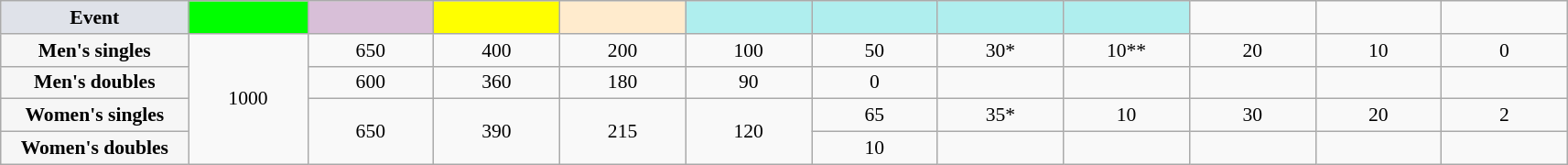<table class="wikitable nowrap" style=font-size:90%;text-align:center>
<tr>
<td style="width:130px; background:#dfe2e9;"><strong>Event</strong></td>
<td style="width:80px; background:lime;"></td>
<td style="width:85px; background:thistle;"></td>
<td style="width:85px; background:#ff0;"></td>
<td style="width:85px; background:#ffebcd;"></td>
<td style="width:85px; background:#afeeee;"></td>
<td style="width:85px; background:#afeeee;"></td>
<td style="width:85px; background:#afeeee;"></td>
<td style="width:85px; background:#afeeee;"></td>
<td width=85></td>
<td width=85></td>
<td width=85></td>
</tr>
<tr>
<th style="background:#f6f6f6;">Men's singles</th>
<td rowspan=4>1000</td>
<td>650</td>
<td>400</td>
<td>200</td>
<td>100</td>
<td>50</td>
<td>30*</td>
<td>10**</td>
<td>20</td>
<td>10</td>
<td>0</td>
</tr>
<tr>
<th style="background:#f6f6f6;">Men's doubles</th>
<td>600</td>
<td>360</td>
<td>180</td>
<td>90</td>
<td>0</td>
<td></td>
<td></td>
<td></td>
<td></td>
<td></td>
</tr>
<tr>
<th style="background:#f6f6f6;">Women's singles</th>
<td rowspan=2>650</td>
<td rowspan=2>390</td>
<td rowspan=2>215</td>
<td rowspan=2>120</td>
<td>65</td>
<td>35*</td>
<td>10</td>
<td>30</td>
<td>20</td>
<td>2</td>
</tr>
<tr>
<th style="background:#f6f6f6;">Women's doubles</th>
<td>10</td>
<td></td>
<td></td>
<td></td>
<td></td>
<td></td>
</tr>
</table>
